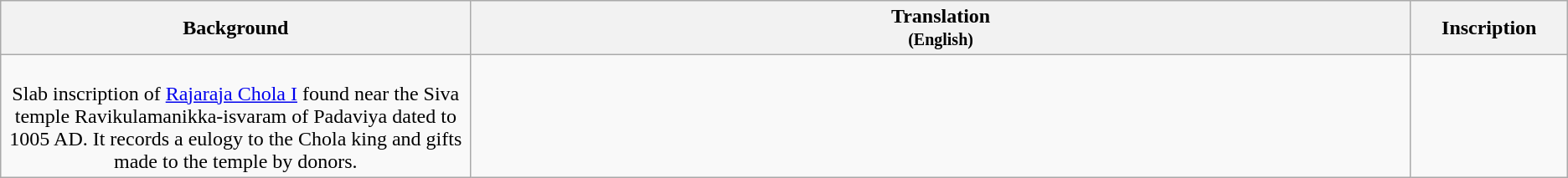<table class="wikitable centre">
<tr>
<th scope="col" align=left>Background<br></th>
<th>Translation<br><small>(English)</small></th>
<th>Inscription<br></th>
</tr>
<tr>
<td align=center width="30%"><br>Slab inscription of <a href='#'>Rajaraja Chola I</a> found near the Siva temple Ravikulamanikka-isvaram of Padaviya dated to 1005 AD. It records a eulogy to the Chola king and gifts made to the temple by donors.</td>
<td align=left><br></td>
<td align=center width="10%"><br></td>
</tr>
</table>
